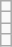<table class="wikitable">
<tr>
<td></td>
</tr>
<tr>
<td></td>
</tr>
<tr>
<td></td>
</tr>
<tr>
<td></td>
</tr>
</table>
